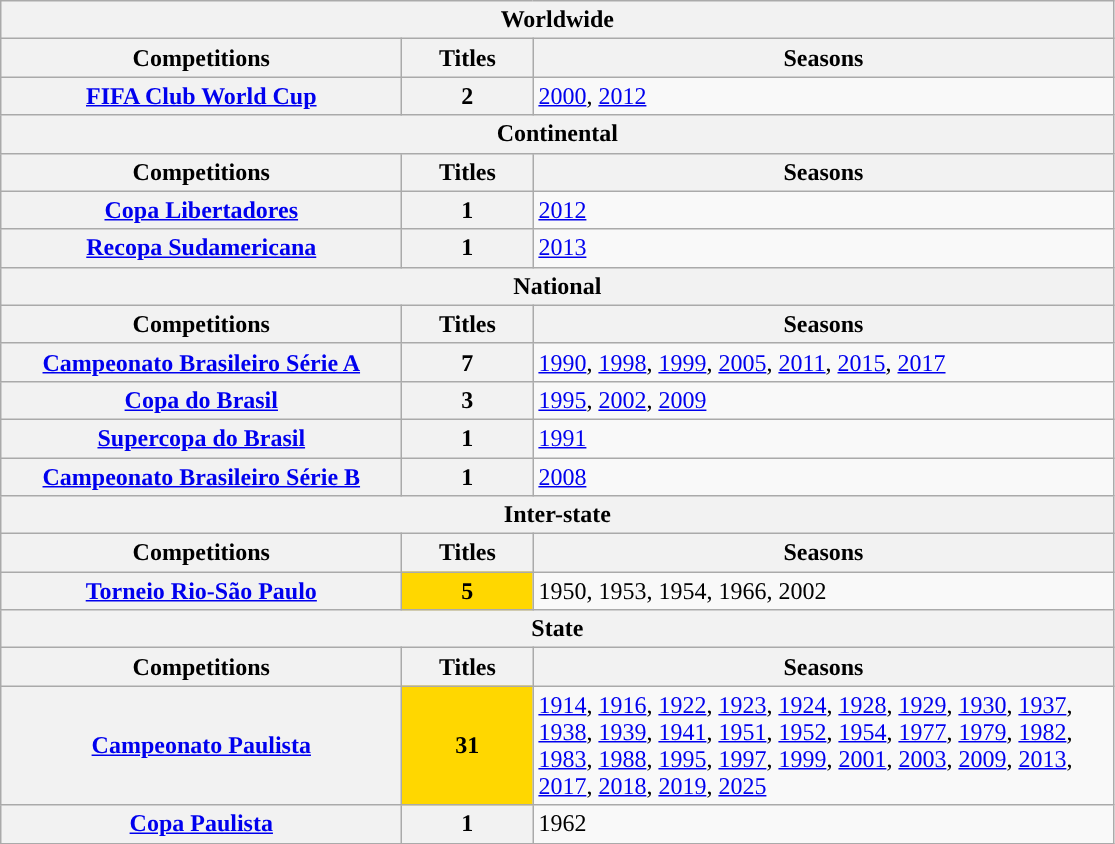<table class="wikitable sortable”">
<tr |->
<th colspan="3”">Worldwide</th>
</tr>
<tr>
<th style="width:260px">Competitions</th>
<th style="width:80px">Titles</th>
<th style="width:380px">Seasons</th>
</tr>
<tr>
<th scope="col"><a href='#'>FIFA Club World Cup</a></th>
<th align="center"><strong>2</strong></th>
<td align="left"><a href='#'>2000</a>, <a href='#'>2012</a></td>
</tr>
<tr>
<th colspan="3">Continental</th>
</tr>
<tr>
<th style="width:260px">Competitions</th>
<th style="width:80px">Titles</th>
<th style="width:380px">Seasons</th>
</tr>
<tr>
<th scope="col"><a href='#'>Copa Libertadores</a></th>
<th align="center"><strong>1</strong></th>
<td align="left"><a href='#'>2012</a></td>
</tr>
<tr>
<th scope=col><a href='#'>Recopa Sudamericana</a></th>
<th align="center"><strong>1</strong></th>
<td align="left"><a href='#'>2013</a></td>
</tr>
<tr>
<th colspan="3">National</th>
</tr>
<tr>
<th style="width:260px">Competitions</th>
<th style="width:80px">Titles</th>
<th style="width:380px">Seasons</th>
</tr>
<tr>
<th scope=col><a href='#'>Campeonato Brasileiro Série A</a></th>
<th align="center"><strong>7</strong></th>
<td align="left"><a href='#'>1990</a>, <a href='#'>1998</a>, <a href='#'>1999</a>, <a href='#'>2005</a>, <a href='#'>2011</a>, <a href='#'>2015</a>, <a href='#'>2017</a></td>
</tr>
<tr>
<th scope=col><a href='#'>Copa do Brasil</a></th>
<th align="center"><strong>3</strong></th>
<td align="left"><a href='#'>1995</a>, <a href='#'>2002</a>, <a href='#'>2009</a></td>
</tr>
<tr>
<th scope="col"><a href='#'>Supercopa do Brasil</a></th>
<th align="center"><strong>1</strong></th>
<td align="left"><a href='#'>1991</a></td>
</tr>
<tr>
<th scope=col><a href='#'>Campeonato Brasileiro Série B</a></th>
<th align="center"><strong>1</strong></th>
<td align="left"><a href='#'>2008</a></td>
</tr>
<tr>
<th colspan="3">Inter-state</th>
</tr>
<tr>
<th style="width:260px">Competitions</th>
<th style="width:80px">Titles</th>
<th style="width:380px">Seasons</th>
</tr>
<tr>
<th scope="col"><a href='#'>Torneio Rio-São Paulo</a></th>
<td bgcolor="gold" style="text-align:center"><strong>5</strong></td>
<td align="left">1950, 1953, 1954, 1966, 2002</td>
</tr>
<tr>
<th colspan="3">State</th>
</tr>
<tr>
<th style="width:260px">Competitions</th>
<th style="width:80px">Titles</th>
<th style="width:380px">Seasons</th>
</tr>
<tr>
<th scope="col"><a href='#'>Campeonato Paulista</a></th>
<td bgcolor="gold" style="text-align:center"><strong>31</strong></td>
<td align="left"><a href='#'>1914</a>, <a href='#'>1916</a>, <a href='#'>1922</a>, <a href='#'>1923</a>, <a href='#'>1924</a>, <a href='#'>1928</a>, <a href='#'>1929</a>, <a href='#'>1930</a>, <a href='#'>1937</a>, <a href='#'>1938</a>, <a href='#'>1939</a>, <a href='#'>1941</a>, <a href='#'>1951</a>, <a href='#'>1952</a>, <a href='#'>1954</a>, <a href='#'>1977</a>, <a href='#'>1979</a>, <a href='#'>1982</a>, <a href='#'>1983</a>, <a href='#'>1988</a>, <a href='#'>1995</a>, <a href='#'>1997</a>, <a href='#'>1999</a>, <a href='#'>2001</a>, <a href='#'>2003</a>, <a href='#'>2009</a>, <a href='#'>2013</a>, <a href='#'>2017</a>, <a href='#'>2018</a>, <a href='#'>2019</a>, <a href='#'>2025</a></td>
</tr>
<tr>
<th scope=col><a href='#'>Copa Paulista</a></th>
<th align="center"><strong>1</strong></th>
<td align="left">1962</td>
</tr>
</table>
